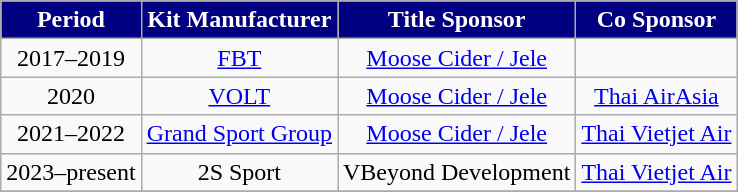<table class="wikitable" style="text-align:center;margin-left:1em;">
<tr>
<th style="background:Navy; color:White;">Period</th>
<th style="background:Navy; color:White;">Kit Manufacturer</th>
<th style="background:Navy; color:White;">Title Sponsor</th>
<th style="background:Navy; color:White;">Co Sponsor</th>
</tr>
<tr>
<td>2017–2019</td>
<td><a href='#'>FBT</a></td>
<td><a href='#'>Moose Cider / Jele</a></td>
</tr>
<tr>
<td>2020</td>
<td><a href='#'>VOLT</a></td>
<td><a href='#'>Moose Cider / Jele</a></td>
<td><a href='#'>Thai AirAsia</a></td>
</tr>
<tr>
<td>2021–2022</td>
<td><a href='#'>Grand Sport Group</a></td>
<td><a href='#'>Moose Cider / Jele</a></td>
<td><a href='#'>Thai Vietjet Air</a></td>
</tr>
<tr>
<td>2023–present</td>
<td>2S Sport</td>
<td>VBeyond Development</td>
<td><a href='#'>Thai Vietjet Air</a></td>
</tr>
<tr>
</tr>
</table>
